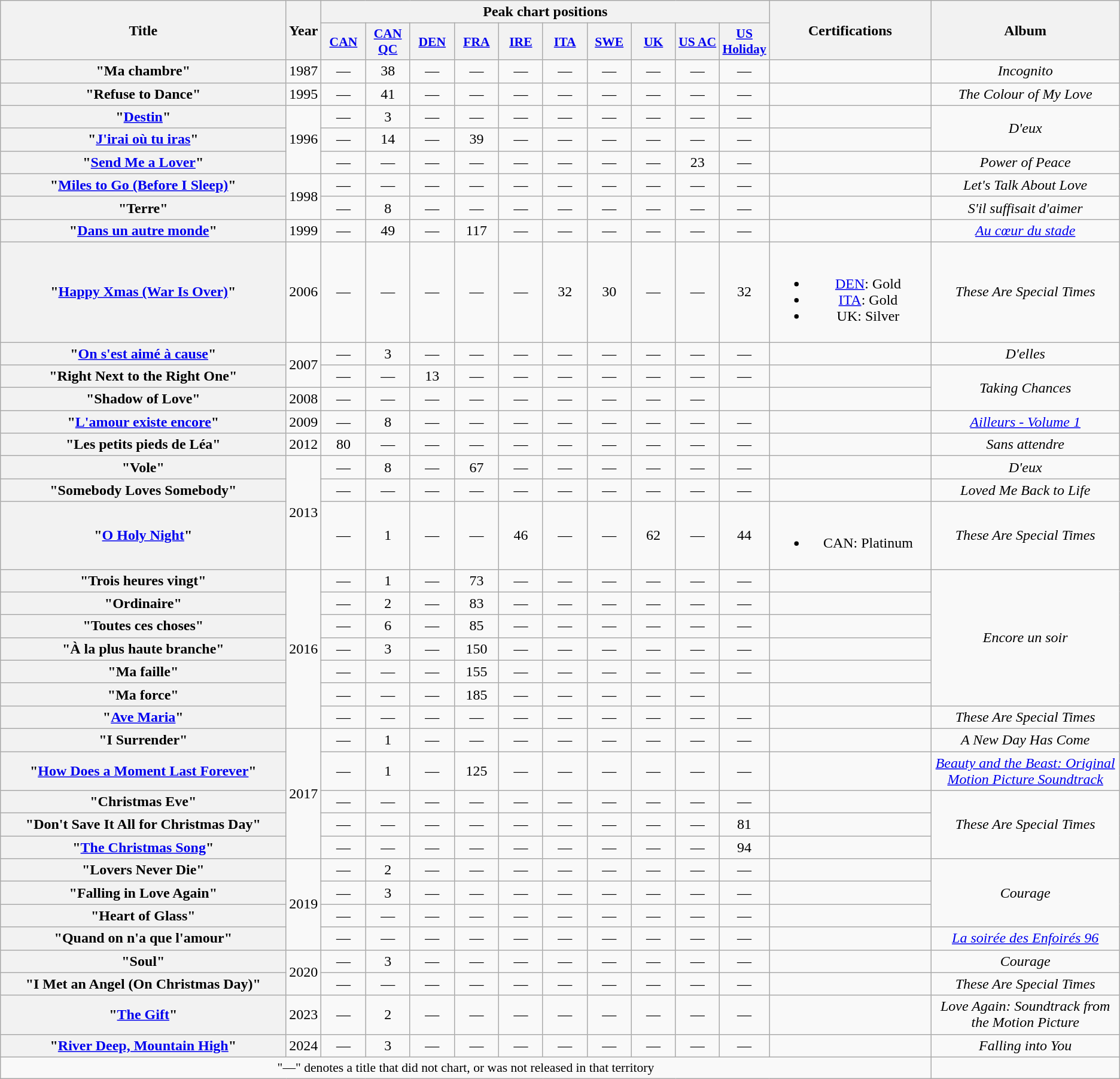<table class="wikitable plainrowheaders" style="text-align:center;">
<tr>
<th rowspan="2" scope="col" style="width:20em;">Title</th>
<th scope="col" rowspan="2">Year</th>
<th scope="col" colspan="10">Peak chart positions</th>
<th scope="col" rowspan="2" style="width:11em;">Certifications</th>
<th scope="col" rowspan="2" style="width:13em;">Album</th>
</tr>
<tr>
<th scope="col" style="width:3em;font-size:90%;"><a href='#'>CAN</a><br></th>
<th scope="col" style="width:3em;font-size:90%;"><a href='#'>CAN<br>QC</a><br></th>
<th scope="col" style="width:3em;font-size:90%;"><a href='#'>DEN</a><br></th>
<th scope="col" style="width:3em;font-size:90%;"><a href='#'>FRA</a><br></th>
<th scope="col" style="width:3em;font-size:90%;"><a href='#'>IRE</a><br></th>
<th scope="col" style="width:3em;font-size:90%;"><a href='#'>ITA</a><br></th>
<th scope="col" style="width:3em;font-size:90%;"><a href='#'>SWE</a><br></th>
<th scope="col" style="width:3em;font-size:90%;"><a href='#'>UK</a><br></th>
<th scope="col" style="width:3em;font-size:90%;"><a href='#'>US AC</a><br></th>
<th scope="col" style="width:3em;font-size:90%;"><a href='#'>US Holiday</a><br></th>
</tr>
<tr>
<th scope="row">"Ma chambre"</th>
<td>1987</td>
<td>—</td>
<td>38</td>
<td>—</td>
<td>—</td>
<td>—</td>
<td>—</td>
<td>—</td>
<td>—</td>
<td>—</td>
<td>—</td>
<td></td>
<td><em>Incognito</em></td>
</tr>
<tr>
<th scope="row">"Refuse to Dance"</th>
<td>1995</td>
<td>—</td>
<td>41</td>
<td>—</td>
<td>—</td>
<td>—</td>
<td>—</td>
<td>—</td>
<td>—</td>
<td>—</td>
<td>—</td>
<td></td>
<td><em>The Colour of My Love</em></td>
</tr>
<tr>
<th scope="row">"<a href='#'>Destin</a>"</th>
<td rowspan=3>1996</td>
<td>—</td>
<td>3</td>
<td>—</td>
<td>—</td>
<td>—</td>
<td>—</td>
<td>—</td>
<td>—</td>
<td>—</td>
<td>—</td>
<td></td>
<td rowspan=2><em>D'eux</em></td>
</tr>
<tr>
<th scope="row">"<a href='#'>J'irai où tu iras</a>"<br></th>
<td>—</td>
<td>14</td>
<td>—</td>
<td>39</td>
<td>—</td>
<td>—</td>
<td>—</td>
<td>—</td>
<td>—</td>
<td>—</td>
<td></td>
</tr>
<tr>
<th scope="row">"<a href='#'>Send Me a Lover</a>"</th>
<td>—</td>
<td>—</td>
<td>—</td>
<td>—</td>
<td>—</td>
<td>—</td>
<td>—</td>
<td>—</td>
<td>23</td>
<td>—</td>
<td></td>
<td><em>Power of Peace</em></td>
</tr>
<tr>
<th scope="row">"<a href='#'>Miles to Go (Before I Sleep)</a>"</th>
<td rowspan=2>1998</td>
<td>—</td>
<td>—</td>
<td>—</td>
<td>—</td>
<td>—</td>
<td>—</td>
<td>—</td>
<td>—</td>
<td>—</td>
<td>—</td>
<td></td>
<td><em>Let's Talk About Love</em></td>
</tr>
<tr>
<th scope="row">"Terre"</th>
<td>—</td>
<td>8</td>
<td>—</td>
<td>—</td>
<td>—</td>
<td>—</td>
<td>—</td>
<td>—</td>
<td>—</td>
<td>—</td>
<td></td>
<td><em>S'il suffisait d'aimer</em></td>
</tr>
<tr>
<th scope="row">"<a href='#'>Dans un autre monde</a>"</th>
<td>1999</td>
<td>—</td>
<td>49</td>
<td>—</td>
<td>117</td>
<td>—</td>
<td>—</td>
<td>—</td>
<td>—</td>
<td>—</td>
<td>—</td>
<td></td>
<td><em><a href='#'>Au cœur du stade</a></em></td>
</tr>
<tr>
<th scope="row">"<a href='#'>Happy Xmas (War Is Over)</a>"</th>
<td>2006</td>
<td>—</td>
<td>—</td>
<td>—</td>
<td>—</td>
<td>—</td>
<td>32</td>
<td>30</td>
<td>—</td>
<td>—</td>
<td>32</td>
<td><br><ul><li><a href='#'>DEN</a>: Gold</li><li><a href='#'>ITA</a>: Gold</li><li>UK: Silver</li></ul></td>
<td><em>These Are Special Times</em></td>
</tr>
<tr>
<th scope="row">"<a href='#'>On s'est aimé à cause</a>"</th>
<td rowspan=2>2007</td>
<td>—</td>
<td>3</td>
<td>—</td>
<td>—</td>
<td>—</td>
<td>—</td>
<td>—</td>
<td>—</td>
<td>—</td>
<td>—</td>
<td></td>
<td><em>D'elles</em></td>
</tr>
<tr>
<th scope="row">"Right Next to the Right One"</th>
<td>—</td>
<td>—</td>
<td>13</td>
<td>—</td>
<td>—</td>
<td>—</td>
<td>—</td>
<td>—</td>
<td>—</td>
<td>—</td>
<td></td>
<td rowspan=2><em>Taking Chances</em></td>
</tr>
<tr>
<th scope="row">"Shadow of Love"</th>
<td>2008</td>
<td>—</td>
<td>—</td>
<td>—</td>
<td>—</td>
<td>—</td>
<td>—</td>
<td>—</td>
<td>—</td>
<td>—</td>
<td></td>
</tr>
<tr>
<th scope="row">"<a href='#'>L'amour existe encore</a>"<br></th>
<td>2009</td>
<td>—</td>
<td>8</td>
<td>—</td>
<td>—</td>
<td>—</td>
<td>—</td>
<td>—</td>
<td>—</td>
<td>—</td>
<td>—</td>
<td></td>
<td><em><a href='#'>Ailleurs - Volume 1</a></em></td>
</tr>
<tr>
<th scope="row">"Les petits pieds de Léa"</th>
<td>2012</td>
<td>80</td>
<td>—</td>
<td>—</td>
<td>—</td>
<td>—</td>
<td>—</td>
<td>—</td>
<td>—</td>
<td>—</td>
<td>—</td>
<td></td>
<td><em>Sans attendre</em></td>
</tr>
<tr>
<th scope="row">"Vole"</th>
<td rowspan=3>2013</td>
<td>—</td>
<td>8</td>
<td>—</td>
<td>67</td>
<td>—</td>
<td>—</td>
<td>—</td>
<td>—</td>
<td>—</td>
<td>—</td>
<td></td>
<td><em>D'eux</em></td>
</tr>
<tr>
<th scope="row">"Somebody Loves Somebody"</th>
<td>—</td>
<td>—</td>
<td>—</td>
<td>—</td>
<td>—</td>
<td>—</td>
<td>—</td>
<td>—</td>
<td>—</td>
<td>—</td>
<td></td>
<td><em>Loved Me Back to Life</em></td>
</tr>
<tr>
<th scope="row">"<a href='#'>O Holy Night</a>"</th>
<td>—</td>
<td>1</td>
<td>—</td>
<td>—</td>
<td>46</td>
<td>—</td>
<td>—</td>
<td>62</td>
<td>—</td>
<td>44</td>
<td><br><ul><li>CAN: Platinum</li></ul></td>
<td><em>These Are Special Times</em></td>
</tr>
<tr>
<th scope="row">"Trois heures vingt"</th>
<td rowspan=7>2016</td>
<td>—</td>
<td>1</td>
<td>—</td>
<td>73</td>
<td>—</td>
<td>—</td>
<td>—</td>
<td>—</td>
<td>—</td>
<td>—</td>
<td></td>
<td rowspan=6><em>Encore un soir</em></td>
</tr>
<tr>
<th scope="row">"Ordinaire"</th>
<td>—</td>
<td>2</td>
<td>—</td>
<td>83</td>
<td>—</td>
<td>—</td>
<td>—</td>
<td>—</td>
<td>—</td>
<td>—</td>
<td></td>
</tr>
<tr>
<th scope="row">"Toutes ces choses"</th>
<td>—</td>
<td>6</td>
<td>—</td>
<td>85</td>
<td>—</td>
<td>—</td>
<td>—</td>
<td>—</td>
<td>—</td>
<td>—</td>
<td></td>
</tr>
<tr>
<th scope="row">"À la plus haute branche"</th>
<td>—</td>
<td>3</td>
<td>—</td>
<td>150</td>
<td>—</td>
<td>—</td>
<td>—</td>
<td>—</td>
<td>—</td>
<td>—</td>
<td></td>
</tr>
<tr>
<th scope="row">"Ma faille"</th>
<td>—</td>
<td>—</td>
<td>—</td>
<td>155</td>
<td>—</td>
<td>—</td>
<td>—</td>
<td>—</td>
<td>—</td>
<td>—</td>
<td></td>
</tr>
<tr>
<th scope="row">"Ma force"</th>
<td>—</td>
<td>—</td>
<td>—</td>
<td>185</td>
<td>—</td>
<td>—</td>
<td>—</td>
<td>—</td>
<td>—</td>
<td></td>
</tr>
<tr>
<th scope="row">"<a href='#'>Ave Maria</a>"</th>
<td>—</td>
<td>—</td>
<td>—</td>
<td>—</td>
<td>—</td>
<td>—</td>
<td>—</td>
<td>—</td>
<td>—</td>
<td>—</td>
<td></td>
<td rowspan><em>These Are Special Times</em></td>
</tr>
<tr>
<th scope="row">"I Surrender"</th>
<td rowspan=5>2017</td>
<td>—</td>
<td>1</td>
<td>—</td>
<td>—</td>
<td>—</td>
<td>—</td>
<td>—</td>
<td>—</td>
<td>—</td>
<td>—</td>
<td></td>
<td><em>A New Day Has Come</em></td>
</tr>
<tr>
<th scope="row">"<a href='#'>How Does a Moment Last Forever</a>"</th>
<td>—</td>
<td>1</td>
<td>—</td>
<td>125</td>
<td>—</td>
<td>—</td>
<td>—</td>
<td>—</td>
<td>—</td>
<td>—</td>
<td></td>
<td><em><a href='#'>Beauty and the Beast: Original Motion Picture Soundtrack</a></em></td>
</tr>
<tr>
<th scope="row">"Christmas Eve"</th>
<td>—</td>
<td>—</td>
<td>—</td>
<td>—</td>
<td>—</td>
<td>—</td>
<td>—</td>
<td>—</td>
<td>—</td>
<td>—</td>
<td></td>
<td rowspan=3><em>These Are Special Times</em></td>
</tr>
<tr>
<th scope="row">"Don't Save It All for Christmas Day"</th>
<td>—</td>
<td>—</td>
<td>—</td>
<td>—</td>
<td>—</td>
<td>—</td>
<td>—</td>
<td>—</td>
<td>—</td>
<td>81</td>
<td></td>
</tr>
<tr>
<th scope="row">"<a href='#'>The Christmas Song</a>"</th>
<td>—</td>
<td>—</td>
<td>—</td>
<td>—</td>
<td>—</td>
<td>—</td>
<td>—</td>
<td>—</td>
<td>—</td>
<td>94</td>
<td></td>
</tr>
<tr>
<th scope="row">"Lovers Never Die"</th>
<td rowspan="4">2019</td>
<td>—</td>
<td>2</td>
<td>—</td>
<td>—</td>
<td>—</td>
<td>—</td>
<td>—</td>
<td>—</td>
<td>—</td>
<td>—</td>
<td></td>
<td rowspan=3><em>Courage</em></td>
</tr>
<tr>
<th scope="row">"Falling in Love Again"</th>
<td>—</td>
<td>3</td>
<td>—</td>
<td>—</td>
<td>—</td>
<td>—</td>
<td>—</td>
<td>—</td>
<td>—</td>
<td>—</td>
<td></td>
</tr>
<tr>
<th scope="row">"Heart of Glass"</th>
<td>—</td>
<td>—</td>
<td>—</td>
<td>—</td>
<td>—</td>
<td>—</td>
<td>—</td>
<td>—</td>
<td>—</td>
<td>—</td>
<td></td>
</tr>
<tr>
<th scope="row">"Quand on n'a que l'amour"<br></th>
<td>—</td>
<td>—</td>
<td>—</td>
<td>—</td>
<td>—</td>
<td>—</td>
<td>—</td>
<td>—</td>
<td>—</td>
<td>—</td>
<td></td>
<td><em><a href='#'>La soirée des Enfoirés 96</a></em></td>
</tr>
<tr>
<th scope="row">"Soul"</th>
<td rowspan="2">2020</td>
<td>—</td>
<td>3</td>
<td>—</td>
<td>—</td>
<td>—</td>
<td>—</td>
<td>—</td>
<td>—</td>
<td>—</td>
<td>—</td>
<td></td>
<td><em>Courage</em></td>
</tr>
<tr>
<th scope="row">"I Met an Angel (On Christmas Day)"</th>
<td>—</td>
<td>—</td>
<td>—</td>
<td>—</td>
<td>—</td>
<td>—</td>
<td>—</td>
<td>—</td>
<td>—</td>
<td>—</td>
<td></td>
<td><em>These Are Special Times</em></td>
</tr>
<tr>
<th scope="row">"<a href='#'>The Gift</a>"</th>
<td>2023</td>
<td>—</td>
<td>2</td>
<td>—</td>
<td>—</td>
<td>—</td>
<td>—</td>
<td>—</td>
<td>—</td>
<td>—</td>
<td>—</td>
<td></td>
<td><em>Love Again: Soundtrack from the Motion Picture</em></td>
</tr>
<tr>
<th scope="row">"<a href='#'>River Deep, Mountain High</a>"</th>
<td>2024</td>
<td>—</td>
<td>3</td>
<td>—</td>
<td>—</td>
<td>—</td>
<td>—</td>
<td>—</td>
<td>—</td>
<td>—</td>
<td>—</td>
<td></td>
<td><em>Falling into You</em></td>
</tr>
<tr>
<td colspan="13" style="font-size:90%">"—" denotes a title that did not chart, or was not released in that territory</td>
</tr>
</table>
